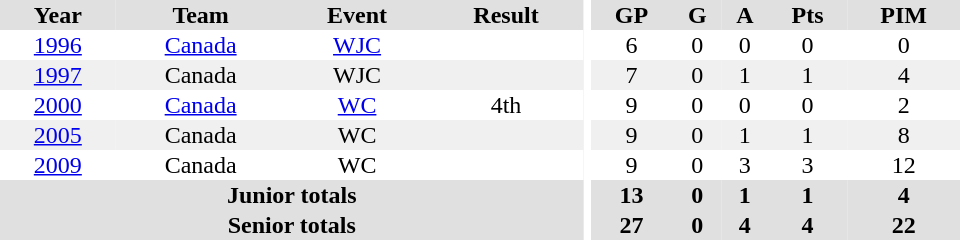<table border="0" cellpadding="1" cellspacing="0" ID="Table3" style="text-align:center; width:40em">
<tr ALIGN="center" bgcolor="#e0e0e0">
<th>Year</th>
<th>Team</th>
<th>Event</th>
<th>Result</th>
<th rowspan="99" bgcolor="#ffffff"></th>
<th>GP</th>
<th>G</th>
<th>A</th>
<th>Pts</th>
<th>PIM</th>
</tr>
<tr>
<td><a href='#'>1996</a></td>
<td><a href='#'>Canada</a></td>
<td><a href='#'>WJC</a></td>
<td></td>
<td>6</td>
<td>0</td>
<td>0</td>
<td>0</td>
<td>0</td>
</tr>
<tr bgcolor="#f0f0f0">
<td><a href='#'>1997</a></td>
<td>Canada</td>
<td>WJC</td>
<td></td>
<td>7</td>
<td>0</td>
<td>1</td>
<td>1</td>
<td>4</td>
</tr>
<tr>
<td><a href='#'>2000</a></td>
<td><a href='#'>Canada</a></td>
<td><a href='#'>WC</a></td>
<td>4th</td>
<td>9</td>
<td>0</td>
<td>0</td>
<td>0</td>
<td>2</td>
</tr>
<tr bgcolor="#f0f0f0">
<td><a href='#'>2005</a></td>
<td>Canada</td>
<td>WC</td>
<td></td>
<td>9</td>
<td>0</td>
<td>1</td>
<td>1</td>
<td>8</td>
</tr>
<tr>
<td><a href='#'>2009</a></td>
<td>Canada</td>
<td>WC</td>
<td></td>
<td>9</td>
<td>0</td>
<td>3</td>
<td>3</td>
<td>12</td>
</tr>
<tr ALIGN="center" bgcolor="#e0e0e0">
<th colspan=4>Junior totals</th>
<th>13</th>
<th>0</th>
<th>1</th>
<th>1</th>
<th>4</th>
</tr>
<tr ALIGN="center" bgcolor="#e0e0e0">
<th colspan=4>Senior totals</th>
<th>27</th>
<th>0</th>
<th>4</th>
<th>4</th>
<th>22</th>
</tr>
</table>
